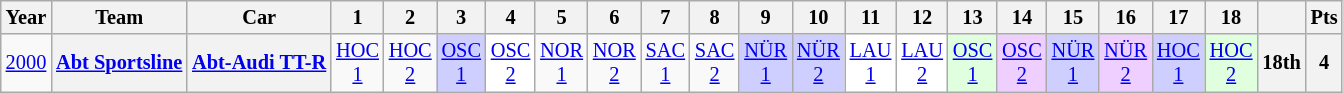<table class="wikitable" border="1" style="text-align:center; font-size:85%;">
<tr>
<th>Year</th>
<th>Team</th>
<th>Car</th>
<th>1</th>
<th>2</th>
<th>3</th>
<th>4</th>
<th>5</th>
<th>6</th>
<th>7</th>
<th>8</th>
<th>9</th>
<th>10</th>
<th>11</th>
<th>12</th>
<th>13</th>
<th>14</th>
<th>15</th>
<th>16</th>
<th>17</th>
<th>18</th>
<th></th>
<th>Pts</th>
</tr>
<tr>
<td><a href='#'>2000</a></td>
<th nowrap><a href='#'>Abt Sportsline</a></th>
<th nowrap><a href='#'>Abt-Audi TT-R</a></th>
<td><a href='#'>HOC<br>1</a></td>
<td><a href='#'>HOC<br>2</a></td>
<td style="background:#CFCFFF;"><a href='#'>OSC<br>1</a><br></td>
<td style="background:#FFFFFF;"><a href='#'>OSC<br>2</a><br></td>
<td><a href='#'>NOR<br>1</a></td>
<td><a href='#'>NOR<br>2</a></td>
<td><a href='#'>SAC<br>1</a></td>
<td><a href='#'>SAC<br>2</a></td>
<td style="background:#CFCFFF;"><a href='#'>NÜR<br>1</a><br></td>
<td style="background:#CFCFFF;"><a href='#'>NÜR<br>2</a><br></td>
<td style="background:#FFFFFF;"><a href='#'>LAU<br>1</a><br></td>
<td style="background:#FFFFFF;"><a href='#'>LAU<br>2</a><br></td>
<td style="background:#DFFFDF;"><a href='#'>OSC<br>1</a><br></td>
<td style="background:#EFCFFF;"><a href='#'>OSC<br>2</a><br></td>
<td style="background:#CFCFFF;"><a href='#'>NÜR<br>1</a><br></td>
<td style="background:#EFCFFF;"><a href='#'>NÜR<br>2</a><br></td>
<td style="background:#CFCFFF;"><a href='#'>HOC<br>1</a><br></td>
<td style="background:#DFFFDF;"><a href='#'>HOC<br>2</a><br></td>
<th>18th</th>
<th>4</th>
</tr>
</table>
